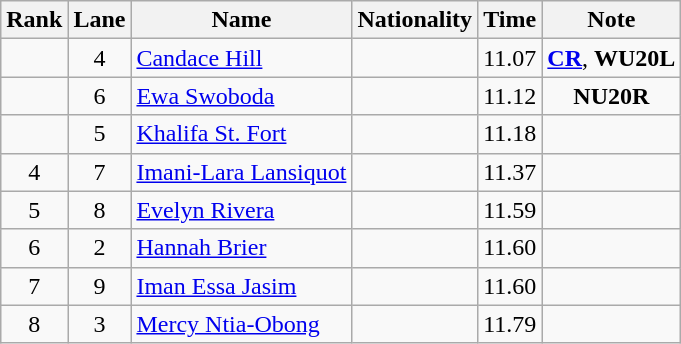<table class="wikitable sortable" style="text-align:center">
<tr>
<th>Rank</th>
<th>Lane</th>
<th>Name</th>
<th>Nationality</th>
<th>Time</th>
<th>Note</th>
</tr>
<tr>
<td></td>
<td>4</td>
<td align=left><a href='#'>Candace Hill</a></td>
<td align=left></td>
<td>11.07</td>
<td><strong><a href='#'>CR</a></strong>, <strong>WU20L</strong></td>
</tr>
<tr>
<td></td>
<td>6</td>
<td align=left><a href='#'>Ewa Swoboda</a></td>
<td align=left></td>
<td>11.12</td>
<td><strong>NU20R</strong></td>
</tr>
<tr>
<td></td>
<td>5</td>
<td align=left><a href='#'>Khalifa St. Fort</a></td>
<td align=left></td>
<td>11.18</td>
<td></td>
</tr>
<tr>
<td>4</td>
<td>7</td>
<td align=left><a href='#'>Imani-Lara Lansiquot</a></td>
<td align=left></td>
<td>11.37</td>
<td></td>
</tr>
<tr>
<td>5</td>
<td>8</td>
<td align=left><a href='#'>Evelyn Rivera</a></td>
<td align=left></td>
<td>11.59</td>
<td></td>
</tr>
<tr>
<td>6</td>
<td>2</td>
<td align=left><a href='#'>Hannah Brier</a></td>
<td align=left></td>
<td>11.60</td>
<td></td>
</tr>
<tr>
<td>7</td>
<td>9</td>
<td align=left><a href='#'>Iman Essa Jasim</a></td>
<td align=left></td>
<td>11.60</td>
<td></td>
</tr>
<tr>
<td>8</td>
<td>3</td>
<td align=left><a href='#'>Mercy Ntia-Obong</a></td>
<td align=left></td>
<td>11.79</td>
<td></td>
</tr>
</table>
